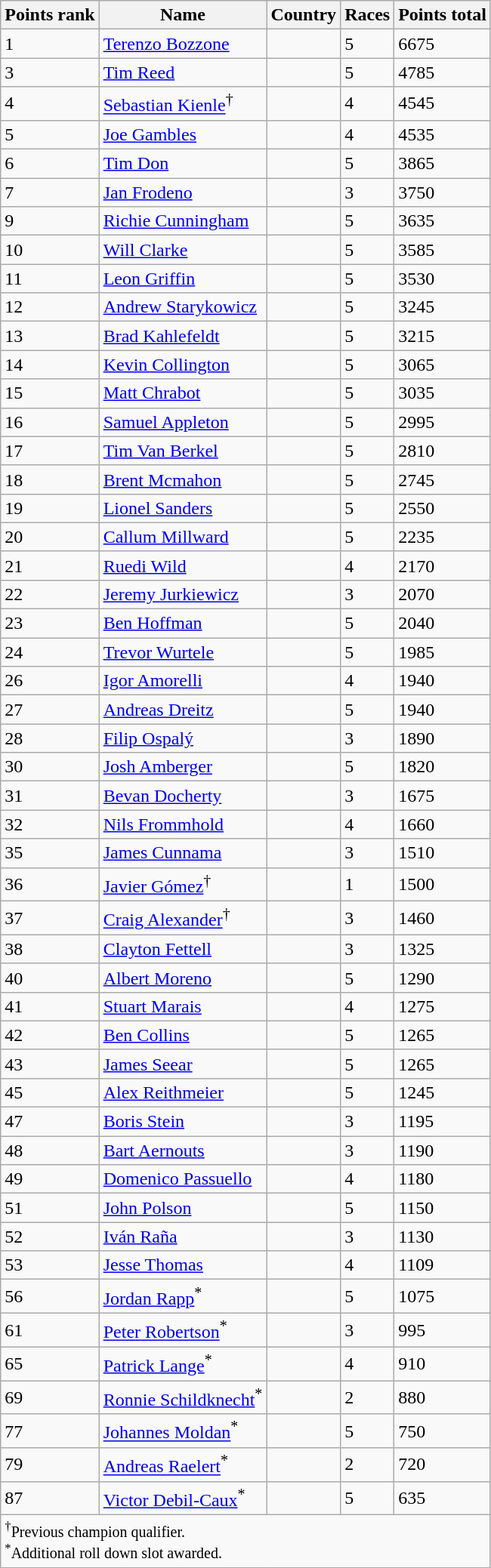<table class="wikitable sortable">
<tr>
<th>Points rank</th>
<th>Name</th>
<th>Country</th>
<th>Races</th>
<th>Points total</th>
</tr>
<tr>
<td>1</td>
<td><a href='#'>Terenzo Bozzone</a></td>
<td></td>
<td>5</td>
<td>6675</td>
</tr>
<tr>
<td>3</td>
<td><a href='#'>Tim Reed</a></td>
<td></td>
<td>5</td>
<td>4785</td>
</tr>
<tr>
<td>4</td>
<td><a href='#'>Sebastian Kienle</a><sup>†</sup></td>
<td></td>
<td>4</td>
<td>4545</td>
</tr>
<tr>
<td>5</td>
<td><a href='#'>Joe Gambles</a></td>
<td></td>
<td>4</td>
<td>4535</td>
</tr>
<tr>
<td>6</td>
<td><a href='#'>Tim Don</a></td>
<td></td>
<td>5</td>
<td>3865</td>
</tr>
<tr>
<td>7</td>
<td><a href='#'>Jan Frodeno</a></td>
<td></td>
<td>3</td>
<td>3750</td>
</tr>
<tr>
<td>9</td>
<td><a href='#'>Richie Cunningham</a></td>
<td></td>
<td>5</td>
<td>3635</td>
</tr>
<tr>
<td>10</td>
<td><a href='#'>Will Clarke</a></td>
<td></td>
<td>5</td>
<td>3585</td>
</tr>
<tr>
<td>11</td>
<td><a href='#'>Leon Griffin</a></td>
<td></td>
<td>5</td>
<td>3530</td>
</tr>
<tr>
<td>12</td>
<td><a href='#'>Andrew Starykowicz</a></td>
<td></td>
<td>5</td>
<td>3245</td>
</tr>
<tr>
<td>13</td>
<td><a href='#'>Brad Kahlefeldt</a></td>
<td></td>
<td>5</td>
<td>3215</td>
</tr>
<tr>
<td>14</td>
<td><a href='#'>Kevin Collington</a></td>
<td></td>
<td>5</td>
<td>3065</td>
</tr>
<tr>
<td>15</td>
<td><a href='#'>Matt Chrabot</a></td>
<td></td>
<td>5</td>
<td>3035</td>
</tr>
<tr>
<td>16</td>
<td><a href='#'>Samuel Appleton</a></td>
<td></td>
<td>5</td>
<td>2995</td>
</tr>
<tr>
<td>17</td>
<td><a href='#'>Tim Van Berkel</a></td>
<td></td>
<td>5</td>
<td>2810</td>
</tr>
<tr>
<td>18</td>
<td><a href='#'>Brent Mcmahon</a></td>
<td></td>
<td>5</td>
<td>2745</td>
</tr>
<tr>
<td>19</td>
<td><a href='#'>Lionel Sanders</a></td>
<td></td>
<td>5</td>
<td>2550</td>
</tr>
<tr>
<td>20</td>
<td><a href='#'>Callum Millward</a></td>
<td></td>
<td>5</td>
<td>2235</td>
</tr>
<tr>
<td>21</td>
<td><a href='#'>Ruedi Wild</a></td>
<td></td>
<td>4</td>
<td>2170</td>
</tr>
<tr>
<td>22</td>
<td><a href='#'>Jeremy Jurkiewicz</a></td>
<td></td>
<td>3</td>
<td>2070</td>
</tr>
<tr>
<td>23</td>
<td><a href='#'>Ben Hoffman</a></td>
<td></td>
<td>5</td>
<td>2040</td>
</tr>
<tr>
<td>24</td>
<td><a href='#'>Trevor Wurtele</a></td>
<td></td>
<td>5</td>
<td>1985</td>
</tr>
<tr>
<td>26</td>
<td><a href='#'>Igor Amorelli</a></td>
<td></td>
<td>4</td>
<td>1940</td>
</tr>
<tr>
<td>27</td>
<td><a href='#'>Andreas Dreitz</a></td>
<td></td>
<td>5</td>
<td>1940</td>
</tr>
<tr>
<td>28</td>
<td><a href='#'>Filip Ospalý</a></td>
<td></td>
<td>3</td>
<td>1890</td>
</tr>
<tr>
<td>30</td>
<td><a href='#'>Josh Amberger</a></td>
<td></td>
<td>5</td>
<td>1820</td>
</tr>
<tr>
<td>31</td>
<td><a href='#'>Bevan Docherty</a></td>
<td></td>
<td>3</td>
<td>1675</td>
</tr>
<tr>
<td>32</td>
<td><a href='#'>Nils Frommhold</a></td>
<td></td>
<td>4</td>
<td>1660</td>
</tr>
<tr>
<td>35</td>
<td><a href='#'>James Cunnama</a></td>
<td></td>
<td>3</td>
<td>1510</td>
</tr>
<tr>
<td>36</td>
<td><a href='#'>Javier Gómez</a><sup>†</sup></td>
<td></td>
<td>1</td>
<td>1500</td>
</tr>
<tr>
<td>37</td>
<td><a href='#'>Craig Alexander</a><sup>†</sup></td>
<td></td>
<td>3</td>
<td>1460</td>
</tr>
<tr>
<td>38</td>
<td><a href='#'>Clayton Fettell</a></td>
<td></td>
<td>3</td>
<td>1325</td>
</tr>
<tr>
<td>40</td>
<td><a href='#'>Albert Moreno</a></td>
<td></td>
<td>5</td>
<td>1290</td>
</tr>
<tr>
<td>41</td>
<td><a href='#'>Stuart Marais</a></td>
<td></td>
<td>4</td>
<td>1275</td>
</tr>
<tr>
<td>42</td>
<td><a href='#'>Ben Collins</a></td>
<td></td>
<td>5</td>
<td>1265</td>
</tr>
<tr>
<td>43</td>
<td><a href='#'>James Seear</a></td>
<td></td>
<td>5</td>
<td>1265</td>
</tr>
<tr>
<td>45</td>
<td><a href='#'>Alex Reithmeier</a></td>
<td></td>
<td>5</td>
<td>1245</td>
</tr>
<tr>
<td>47</td>
<td><a href='#'>Boris Stein</a></td>
<td></td>
<td>3</td>
<td>1195</td>
</tr>
<tr>
<td>48</td>
<td><a href='#'>Bart Aernouts</a></td>
<td></td>
<td>3</td>
<td>1190</td>
</tr>
<tr>
<td>49</td>
<td><a href='#'>Domenico Passuello</a></td>
<td></td>
<td>4</td>
<td>1180</td>
</tr>
<tr>
<td>51</td>
<td><a href='#'>John Polson</a></td>
<td></td>
<td>5</td>
<td>1150</td>
</tr>
<tr>
<td>52</td>
<td><a href='#'>Iván Raña</a></td>
<td></td>
<td>3</td>
<td>1130</td>
</tr>
<tr>
<td>53</td>
<td><a href='#'>Jesse Thomas</a></td>
<td></td>
<td>4</td>
<td>1109</td>
</tr>
<tr>
<td>56</td>
<td><a href='#'>Jordan Rapp</a><sup>*</sup></td>
<td></td>
<td>5</td>
<td>1075</td>
</tr>
<tr>
<td>61</td>
<td><a href='#'>Peter Robertson</a><sup>*</sup></td>
<td></td>
<td>3</td>
<td>995</td>
</tr>
<tr>
<td>65</td>
<td><a href='#'>Patrick Lange</a><sup>*</sup></td>
<td></td>
<td>4</td>
<td>910</td>
</tr>
<tr>
<td>69</td>
<td><a href='#'>Ronnie Schildknecht</a><sup>*</sup></td>
<td></td>
<td>2</td>
<td>880</td>
</tr>
<tr>
<td>77</td>
<td><a href='#'>Johannes Moldan</a><sup>*</sup></td>
<td></td>
<td>5</td>
<td>750</td>
</tr>
<tr>
<td>79</td>
<td><a href='#'>Andreas Raelert</a><sup>*</sup></td>
<td></td>
<td>2</td>
<td>720</td>
</tr>
<tr>
<td>87</td>
<td><a href='#'>Victor Debil-Caux</a><sup>*</sup></td>
<td></td>
<td>5</td>
<td>635</td>
</tr>
<tr>
<td colspan="5" align="left"><small><sup>†</sup>Previous champion qualifier. <br><sup>*</sup>Additional roll down slot awarded.</small></td>
</tr>
</table>
